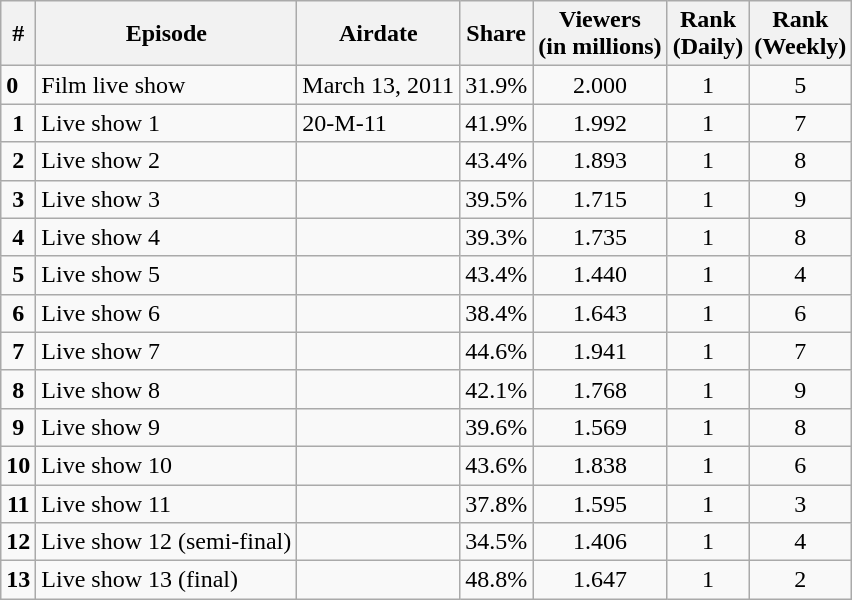<table class="wikitable sortable">
<tr>
<th>#</th>
<th>Episode</th>
<th>Airdate</th>
<th>Share</th>
<th>Viewers<br>(in millions)</th>
<th>Rank<br>(Daily)</th>
<th>Rank<br>(Weekly)</th>
</tr>
<tr>
<td style+"text-align:center"><strong>0</strong></td>
<td>Film live show</td>
<td>March 13, 2011</td>
<td style="text-align:center">31.9%</td>
<td style="text-align:center">2.000</td>
<td style="text-align:center">1</td>
<td style="text-align:center">5</td>
</tr>
<tr>
<td style="text-align:center"><strong>1</strong></td>
<td>Live show 1</td>
<td> 20-M-11</td>
<td style="text-align:center">41.9%</td>
<td style="text-align:center">1.992</td>
<td style="text-align:center">1</td>
<td style="text-align:center">7</td>
</tr>
<tr>
<td style="text-align:center"><strong>2</strong></td>
<td>Live show 2</td>
<td></td>
<td style="text-align:center">43.4%</td>
<td style="text-align:center">1.893</td>
<td style="text-align:center">1</td>
<td style="text-align:center">8</td>
</tr>
<tr>
<td style="text-align:center"><strong>3</strong></td>
<td>Live show 3</td>
<td></td>
<td style="text-align:center">39.5%</td>
<td style="text-align:center">1.715</td>
<td style="text-align:center">1</td>
<td style="text-align:center">9</td>
</tr>
<tr>
<td style="text-align:center"><strong>4</strong></td>
<td>Live show 4</td>
<td></td>
<td style="text-align:center">39.3%</td>
<td style="text-align:center">1.735</td>
<td style="text-align:center">1</td>
<td style="text-align:center">8</td>
</tr>
<tr>
<td style="text-align:center"><strong>5</strong></td>
<td>Live show 5</td>
<td></td>
<td style="text-align:center">43.4%</td>
<td style="text-align:center">1.440</td>
<td style="text-align:center">1</td>
<td style="text-align:center">4</td>
</tr>
<tr>
<td style="text-align:center"><strong>6</strong></td>
<td>Live show 6</td>
<td></td>
<td style="text-align:center">38.4%</td>
<td style="text-align:center">1.643</td>
<td style="text-align:center">1</td>
<td style="text-align:center">6</td>
</tr>
<tr>
<td style="text-align:center"><strong>7</strong></td>
<td>Live show 7</td>
<td></td>
<td style="text-align:center">44.6%</td>
<td style="text-align:center">1.941</td>
<td style="text-align:center">1</td>
<td style="text-align:center">7</td>
</tr>
<tr>
<td style="text-align:center"><strong>8</strong></td>
<td>Live show 8</td>
<td></td>
<td style="text-align:center">42.1%</td>
<td style="text-align:center">1.768</td>
<td style="text-align:center">1</td>
<td style="text-align:center">9</td>
</tr>
<tr>
<td style="text-align:center"><strong>9</strong></td>
<td>Live show 9</td>
<td></td>
<td style="text-align:center">39.6%</td>
<td style="text-align:center">1.569</td>
<td style="text-align:center">1</td>
<td style="text-align:center">8</td>
</tr>
<tr>
<td style="text-align:center"><strong>10</strong></td>
<td>Live show 10</td>
<td></td>
<td style="text-align:center">43.6%</td>
<td style="text-align:center">1.838</td>
<td style="text-align:center">1</td>
<td style="text-align:center">6</td>
</tr>
<tr>
<td style="text-align:center"><strong>11</strong></td>
<td>Live show 11</td>
<td></td>
<td style="text-align:center">37.8%</td>
<td style="text-align:center">1.595</td>
<td style="text-align:center">1</td>
<td style="text-align:center">3</td>
</tr>
<tr>
<td style="text-align:center"><strong>12</strong></td>
<td>Live show 12 (semi-final)</td>
<td></td>
<td style="text-align:center">34.5%</td>
<td style="text-align:center">1.406</td>
<td style="text-align:center">1</td>
<td style="text-align:center">4</td>
</tr>
<tr>
<td style="text-align:center"><strong>13</strong></td>
<td>Live show 13 (final)</td>
<td></td>
<td style="text-align:center">48.8%</td>
<td style="text-align:center">1.647</td>
<td style="text-align:center">1</td>
<td style="text-align:center">2</td>
</tr>
</table>
